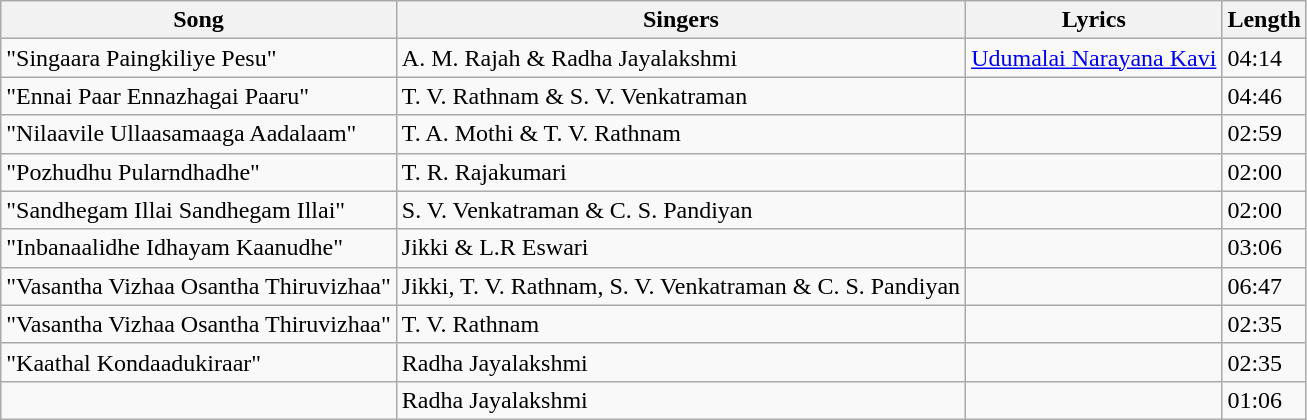<table class="wikitable">
<tr>
<th>Song</th>
<th>Singers</th>
<th>Lyrics</th>
<th>Length</th>
</tr>
<tr>
<td>"Singaara Paingkiliye Pesu"</td>
<td>A. M. Rajah & Radha Jayalakshmi</td>
<td><a href='#'>Udumalai Narayana Kavi</a></td>
<td>04:14</td>
</tr>
<tr>
<td>"Ennai Paar Ennazhagai Paaru"</td>
<td>T. V. Rathnam & S. V. Venkatraman</td>
<td></td>
<td>04:46</td>
</tr>
<tr>
<td>"Nilaavile Ullaasamaaga Aadalaam"</td>
<td>T. A. Mothi & T. V. Rathnam</td>
<td></td>
<td>02:59</td>
</tr>
<tr>
<td>"Pozhudhu Pularndhadhe"</td>
<td>T. R. Rajakumari</td>
<td></td>
<td>02:00</td>
</tr>
<tr>
<td>"Sandhegam Illai Sandhegam Illai"</td>
<td>S. V. Venkatraman & C. S. Pandiyan</td>
<td></td>
<td>02:00</td>
</tr>
<tr>
<td>"Inbanaalidhe Idhayam Kaanudhe"</td>
<td>Jikki & L.R Eswari</td>
<td></td>
<td>03:06</td>
</tr>
<tr>
<td>"Vasantha Vizhaa Osantha Thiruvizhaa"</td>
<td>Jikki, T. V. Rathnam, S. V. Venkatraman & C. S. Pandiyan</td>
<td></td>
<td>06:47</td>
</tr>
<tr>
<td>"Vasantha Vizhaa Osantha Thiruvizhaa"</td>
<td>T. V. Rathnam</td>
<td></td>
<td>02:35</td>
</tr>
<tr>
<td>"Kaathal Kondaadukiraar"</td>
<td>Radha Jayalakshmi</td>
<td></td>
<td>02:35</td>
</tr>
<tr>
<td></td>
<td>Radha Jayalakshmi</td>
<td></td>
<td>01:06</td>
</tr>
</table>
